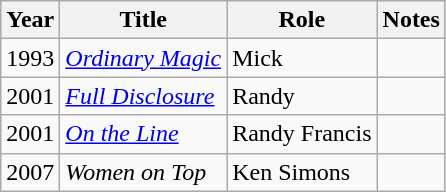<table class="wikitable sortable">
<tr>
<th>Year</th>
<th>Title</th>
<th>Role</th>
<th class="unsortable">Notes</th>
</tr>
<tr>
<td>1993</td>
<td><em><a href='#'>Ordinary Magic</a></em></td>
<td>Mick</td>
<td></td>
</tr>
<tr>
<td>2001</td>
<td><a href='#'><em>Full Disclosure</em></a></td>
<td>Randy</td>
<td></td>
</tr>
<tr>
<td>2001</td>
<td><a href='#'><em>On the Line</em></a></td>
<td>Randy Francis</td>
<td></td>
</tr>
<tr>
<td>2007</td>
<td><em>Women on Top</em></td>
<td>Ken Simons</td>
<td></td>
</tr>
</table>
